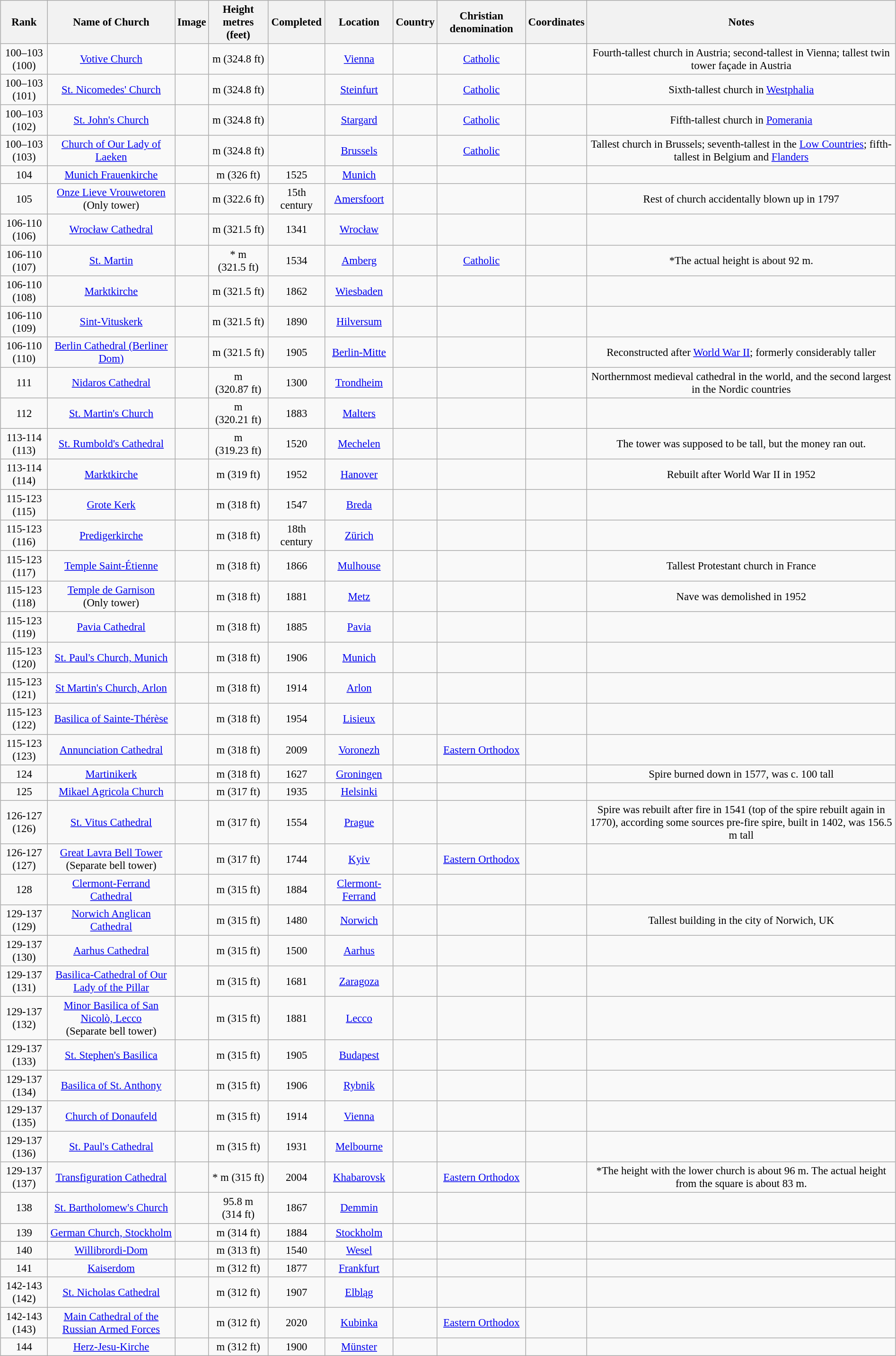<table class="wikitable sortable" style="font-size: 95%; margin:1px; border:1px solid #ccc; text-align: center;">
<tr>
<th>Rank</th>
<th>Name of Church</th>
<th>Image</th>
<th width>Height<br>metres (feet)</th>
<th>Completed</th>
<th>Location</th>
<th>Country</th>
<th>Christian denomination</th>
<th>Coordinates</th>
<th class>Notes</th>
</tr>
<tr>
<td>100–103 (100)</td>
<td><a href='#'>Votive Church</a></td>
<td></td>
<td> m (324.8 ft)</td>
<td></td>
<td><a href='#'>Vienna</a></td>
<td></td>
<td><a href='#'>Catholic</a></td>
<td></td>
<td>Fourth-tallest church in Austria; second-tallest in Vienna; tallest twin tower façade in Austria</td>
</tr>
<tr>
<td>100–103 (101)</td>
<td><a href='#'>St. Nicomedes' Church</a></td>
<td></td>
<td> m (324.8 ft)</td>
<td></td>
<td><a href='#'>Steinfurt</a></td>
<td></td>
<td><a href='#'>Catholic</a></td>
<td></td>
<td>Sixth-tallest church in <a href='#'>Westphalia</a></td>
</tr>
<tr>
<td>100–103 (102)</td>
<td><a href='#'>St. John's Church</a></td>
<td></td>
<td> m (324.8 ft)</td>
<td></td>
<td><a href='#'>Stargard</a></td>
<td></td>
<td><a href='#'>Catholic</a></td>
<td></td>
<td>Fifth-tallest church in <a href='#'>Pomerania</a></td>
</tr>
<tr>
<td>100–103 (103)</td>
<td><a href='#'>Church of Our Lady of Laeken</a></td>
<td></td>
<td> m (324.8 ft)</td>
<td></td>
<td><a href='#'>Brussels</a></td>
<td></td>
<td><a href='#'>Catholic</a></td>
<td></td>
<td>Tallest church in Brussels; seventh-tallest in the <a href='#'>Low Countries</a>; fifth-tallest in Belgium and <a href='#'>Flanders</a></td>
</tr>
<tr>
<td>104</td>
<td><a href='#'>Munich Frauenkirche</a></td>
<td></td>
<td> m (326 ft)</td>
<td>1525</td>
<td><a href='#'>Munich</a></td>
<td></td>
<td></td>
<td></td>
<td></td>
</tr>
<tr>
<td>105</td>
<td><a href='#'>Onze Lieve Vrouwetoren</a><br>(Only tower)</td>
<td></td>
<td> m (322.6 ft)</td>
<td> 15th century</td>
<td><a href='#'>Amersfoort</a></td>
<td></td>
<td></td>
<td></td>
<td>Rest of church accidentally blown up in 1797</td>
</tr>
<tr>
<td>106-110 (106)</td>
<td><a href='#'>Wrocław Cathedral</a></td>
<td></td>
<td> m (321.5 ft)</td>
<td>1341</td>
<td><a href='#'>Wrocław</a></td>
<td></td>
<td></td>
<td></td>
<td></td>
</tr>
<tr>
<td>106-110 (107)</td>
<td><a href='#'>St. Martin</a></td>
<td></td>
<td>* m (321.5 ft)</td>
<td>1534</td>
<td><a href='#'>Amberg</a></td>
<td></td>
<td><a href='#'>Catholic</a></td>
<td></td>
<td>*The actual height is about 92 m.</td>
</tr>
<tr>
<td>106-110 (108)</td>
<td><a href='#'>Marktkirche</a></td>
<td></td>
<td> m (321.5 ft)</td>
<td>1862</td>
<td><a href='#'>Wiesbaden</a></td>
<td></td>
<td></td>
<td></td>
<td></td>
</tr>
<tr>
<td>106-110 (109)</td>
<td><a href='#'>Sint-Vituskerk</a></td>
<td></td>
<td> m (321.5 ft)</td>
<td>1890</td>
<td><a href='#'>Hilversum</a></td>
<td></td>
<td></td>
<td></td>
<td></td>
</tr>
<tr>
<td>106-110 (110)</td>
<td><a href='#'>Berlin Cathedral (Berliner Dom)</a></td>
<td></td>
<td> m (321.5 ft)</td>
<td>1905</td>
<td><a href='#'>Berlin-Mitte</a></td>
<td></td>
<td></td>
<td></td>
<td>Reconstructed after <a href='#'>World War II</a>; formerly considerably taller</td>
</tr>
<tr>
<td>111</td>
<td><a href='#'>Nidaros Cathedral</a></td>
<td></td>
<td> m (320.87 ft)</td>
<td>1300</td>
<td><a href='#'>Trondheim</a></td>
<td></td>
<td></td>
<td></td>
<td>Northernmost medieval cathedral in the world, and the second largest in the Nordic countries</td>
</tr>
<tr>
<td>112</td>
<td><a href='#'>St. Martin's Church</a></td>
<td></td>
<td> m (320.21 ft)</td>
<td>1883</td>
<td><a href='#'>Malters</a></td>
<td></td>
<td></td>
<td></td>
<td></td>
</tr>
<tr>
<td>113-114 (113)</td>
<td><a href='#'>St. Rumbold's Cathedral</a></td>
<td></td>
<td> m (319.23 ft)</td>
<td>1520</td>
<td><a href='#'>Mechelen</a></td>
<td></td>
<td></td>
<td></td>
<td>The tower was supposed to be  tall, but the money ran out.</td>
</tr>
<tr>
<td>113-114 (114)</td>
<td><a href='#'>Marktkirche</a></td>
<td></td>
<td> m (319 ft)</td>
<td>1952</td>
<td><a href='#'>Hanover</a></td>
<td></td>
<td></td>
<td></td>
<td>Rebuilt after World War II in 1952</td>
</tr>
<tr>
<td>115-123 (115)</td>
<td><a href='#'>Grote Kerk</a></td>
<td></td>
<td> m (318 ft)</td>
<td>1547</td>
<td><a href='#'>Breda</a></td>
<td></td>
<td></td>
<td></td>
<td></td>
</tr>
<tr>
<td>115-123 (116)</td>
<td><a href='#'>Predigerkirche</a></td>
<td></td>
<td> m (318 ft)</td>
<td> 18th century</td>
<td><a href='#'>Zürich</a></td>
<td></td>
<td></td>
<td></td>
<td></td>
</tr>
<tr>
<td>115-123 (117)</td>
<td><a href='#'>Temple Saint-Étienne</a></td>
<td></td>
<td> m (318 ft)</td>
<td>1866</td>
<td><a href='#'>Mulhouse</a></td>
<td></td>
<td></td>
<td></td>
<td>Tallest Protestant church in France</td>
</tr>
<tr>
<td>115-123 (118)</td>
<td><a href='#'>Temple de Garnison</a><br>(Only tower)</td>
<td></td>
<td> m (318 ft)</td>
<td>1881</td>
<td><a href='#'>Metz</a></td>
<td></td>
<td></td>
<td></td>
<td>Nave was demolished in 1952</td>
</tr>
<tr>
<td>115-123 (119)</td>
<td><a href='#'>Pavia Cathedral</a></td>
<td></td>
<td> m (318 ft)</td>
<td>1885</td>
<td><a href='#'>Pavia</a></td>
<td></td>
<td></td>
<td></td>
<td></td>
</tr>
<tr>
<td>115-123 (120)</td>
<td><a href='#'>St. Paul's Church, Munich</a></td>
<td></td>
<td> m (318 ft)</td>
<td>1906</td>
<td><a href='#'>Munich</a></td>
<td></td>
<td></td>
<td></td>
<td></td>
</tr>
<tr>
<td>115-123 (121)</td>
<td><a href='#'>St Martin's Church, Arlon</a></td>
<td></td>
<td> m (318 ft)</td>
<td>1914</td>
<td><a href='#'>Arlon</a></td>
<td></td>
<td></td>
<td></td>
<td></td>
</tr>
<tr>
<td>115-123 (122)</td>
<td><a href='#'>Basilica of Sainte-Thérèse</a></td>
<td></td>
<td> m (318 ft)</td>
<td>1954</td>
<td><a href='#'>Lisieux</a></td>
<td></td>
<td></td>
<td></td>
<td></td>
</tr>
<tr>
<td>115-123 (123)</td>
<td><a href='#'>Annunciation Cathedral</a></td>
<td></td>
<td> m (318 ft)</td>
<td>2009</td>
<td><a href='#'>Voronezh</a></td>
<td></td>
<td><a href='#'>Eastern Orthodox</a></td>
<td></td>
<td></td>
</tr>
<tr>
<td>124</td>
<td><a href='#'>Martinikerk</a></td>
<td></td>
<td> m (318 ft)</td>
<td>1627</td>
<td><a href='#'>Groningen</a></td>
<td></td>
<td></td>
<td></td>
<td>Spire burned down in 1577, was c. 100 tall</td>
</tr>
<tr>
<td>125</td>
<td><a href='#'>Mikael Agricola Church</a></td>
<td></td>
<td> m (317 ft)</td>
<td>1935</td>
<td><a href='#'>Helsinki</a></td>
<td></td>
<td></td>
<td></td>
<td></td>
</tr>
<tr>
<td>126-127 (126)</td>
<td><a href='#'>St. Vitus Cathedral</a></td>
<td></td>
<td> m (317 ft)</td>
<td>1554</td>
<td><a href='#'>Prague</a></td>
<td></td>
<td></td>
<td></td>
<td>Spire was rebuilt after fire in 1541 (top of the spire rebuilt again in 1770), according some sources pre-fire spire, built in 1402, was 156.5 m tall</td>
</tr>
<tr>
<td>126-127 (127)</td>
<td><a href='#'>Great Lavra Bell Tower</a><br>(Separate bell tower)</td>
<td></td>
<td> m (317 ft)</td>
<td>1744</td>
<td><a href='#'>Kyiv</a></td>
<td></td>
<td><a href='#'>Eastern Orthodox</a></td>
<td></td>
<td></td>
</tr>
<tr>
<td>128</td>
<td><a href='#'>Clermont-Ferrand Cathedral</a></td>
<td></td>
<td> m (315 ft)</td>
<td>1884</td>
<td><a href='#'>Clermont-Ferrand</a></td>
<td></td>
<td></td>
<td></td>
<td></td>
</tr>
<tr>
<td>129-137 (129)</td>
<td><a href='#'>Norwich Anglican Cathedral</a></td>
<td></td>
<td> m (315 ft)</td>
<td>1480</td>
<td><a href='#'>Norwich</a></td>
<td></td>
<td></td>
<td></td>
<td>Tallest building in the city of Norwich, UK</td>
</tr>
<tr>
<td>129-137 (130)</td>
<td><a href='#'>Aarhus Cathedral</a></td>
<td></td>
<td> m (315 ft)</td>
<td>1500</td>
<td><a href='#'>Aarhus</a></td>
<td></td>
<td></td>
<td></td>
<td></td>
</tr>
<tr>
<td>129-137 (131)</td>
<td><a href='#'>Basilica-Cathedral of Our Lady of the Pillar</a></td>
<td></td>
<td> m (315 ft)</td>
<td>1681</td>
<td><a href='#'>Zaragoza</a></td>
<td></td>
<td></td>
<td></td>
<td></td>
</tr>
<tr>
<td>129-137 (132)</td>
<td><a href='#'>Minor Basilica of San Nicolò, Lecco</a><br>(Separate bell tower)</td>
<td></td>
<td> m (315 ft)</td>
<td>1881</td>
<td><a href='#'>Lecco</a></td>
<td></td>
<td></td>
<td></td>
<td></td>
</tr>
<tr>
<td>129-137 (133)</td>
<td><a href='#'>St. Stephen's Basilica</a></td>
<td></td>
<td> m (315 ft)</td>
<td>1905</td>
<td><a href='#'>Budapest</a></td>
<td></td>
<td></td>
<td></td>
<td></td>
</tr>
<tr>
<td>129-137 (134)</td>
<td><a href='#'>Basilica of St. Anthony</a></td>
<td></td>
<td> m (315 ft)</td>
<td>1906</td>
<td><a href='#'>Rybnik</a></td>
<td></td>
<td></td>
<td></td>
<td></td>
</tr>
<tr>
<td>129-137 (135)</td>
<td><a href='#'>Church of Donaufeld</a></td>
<td></td>
<td> m (315 ft)</td>
<td>1914</td>
<td><a href='#'>Vienna</a></td>
<td></td>
<td></td>
<td></td>
<td></td>
</tr>
<tr>
<td>129-137 (136)</td>
<td><a href='#'>St. Paul's Cathedral</a></td>
<td></td>
<td> m (315 ft)</td>
<td>1931</td>
<td><a href='#'>Melbourne</a></td>
<td></td>
<td></td>
<td></td>
<td></td>
</tr>
<tr>
<td>129-137 (137)</td>
<td><a href='#'>Transfiguration Cathedral</a></td>
<td></td>
<td>* m (315 ft)</td>
<td>2004</td>
<td><a href='#'>Khabarovsk</a></td>
<td></td>
<td><a href='#'>Eastern Orthodox</a></td>
<td></td>
<td>*The height with the lower church is about 96 m. The actual height from the square is about 83 m.</td>
</tr>
<tr>
<td>138</td>
<td><a href='#'>St. Bartholomew's Church</a></td>
<td></td>
<td>95.8 m (314 ft)</td>
<td>1867</td>
<td><a href='#'>Demmin</a></td>
<td></td>
<td></td>
<td></td>
<td></td>
</tr>
<tr>
<td>139</td>
<td><a href='#'>German Church, Stockholm</a></td>
<td></td>
<td> m (314 ft)</td>
<td>1884</td>
<td><a href='#'>Stockholm</a></td>
<td></td>
<td></td>
<td></td>
<td></td>
</tr>
<tr>
<td>140</td>
<td><a href='#'>Willibrordi-Dom</a></td>
<td></td>
<td> m (313 ft)</td>
<td>1540</td>
<td><a href='#'>Wesel</a></td>
<td></td>
<td></td>
<td></td>
<td></td>
</tr>
<tr>
<td>141</td>
<td><a href='#'>Kaiserdom</a></td>
<td></td>
<td> m (312 ft)</td>
<td>1877</td>
<td><a href='#'>Frankfurt</a></td>
<td></td>
<td></td>
<td></td>
<td></td>
</tr>
<tr>
<td>142-143 (142)</td>
<td><a href='#'>St. Nicholas Cathedral</a></td>
<td></td>
<td> m (312 ft)</td>
<td>1907</td>
<td><a href='#'>Elbląg</a></td>
<td></td>
<td></td>
<td></td>
<td></td>
</tr>
<tr>
<td>142-143 (143)</td>
<td><a href='#'>Main Cathedral of the Russian Armed Forces</a></td>
<td></td>
<td> m (312 ft)</td>
<td>2020</td>
<td><a href='#'>Kubinka</a></td>
<td></td>
<td><a href='#'>Eastern Orthodox</a></td>
<td></td>
<td></td>
</tr>
<tr>
<td>144</td>
<td><a href='#'>Herz-Jesu-Kirche</a></td>
<td></td>
<td> m (312 ft)</td>
<td>1900</td>
<td><a href='#'>Münster</a></td>
<td></td>
<td></td>
<td></td>
<td></td>
</tr>
</table>
